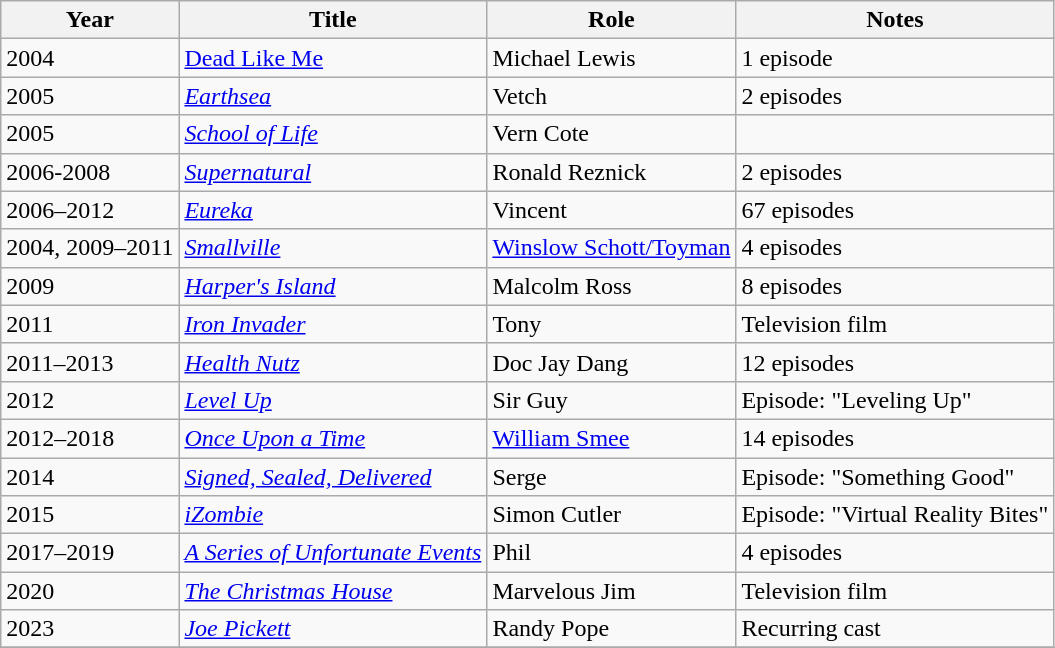<table class="wikitable sortable">
<tr>
<th>Year</th>
<th>Title</th>
<th>Role</th>
<th class="unsortable">Notes</th>
</tr>
<tr>
<td>2004</td>
<td><a href='#'>Dead Like Me</a></td>
<td>Michael Lewis</td>
<td>1 episode</td>
</tr>
<tr>
<td>2005</td>
<td><a href='#'><em>Earthsea</em></a></td>
<td>Vetch</td>
<td>2 episodes</td>
</tr>
<tr>
<td>2005</td>
<td><a href='#'><em>School of Life</em></a></td>
<td>Vern Cote</td>
</tr>
<tr>
<td>2006-2008</td>
<td><em><a href='#'>Supernatural</a></em></td>
<td>Ronald Reznick</td>
<td>2 episodes</td>
</tr>
<tr>
<td>2006–2012</td>
<td><a href='#'><em>Eureka</em></a></td>
<td>Vincent</td>
<td>67 episodes</td>
</tr>
<tr>
<td>2004, 2009–2011</td>
<td><em><a href='#'>Smallville</a></em></td>
<td><a href='#'>Winslow Schott/Toyman</a></td>
<td>4 episodes</td>
</tr>
<tr>
<td>2009</td>
<td><em><a href='#'>Harper's Island</a></em></td>
<td>Malcolm Ross</td>
<td>8 episodes</td>
</tr>
<tr>
<td>2011</td>
<td><em><a href='#'>Iron Invader</a></em></td>
<td>Tony</td>
<td>Television film</td>
</tr>
<tr>
<td>2011–2013</td>
<td><em><a href='#'>Health Nutz</a></em></td>
<td>Doc Jay Dang</td>
<td>12 episodes</td>
</tr>
<tr>
<td>2012</td>
<td><a href='#'><em>Level Up</em></a></td>
<td>Sir Guy</td>
<td>Episode: "Leveling Up"</td>
</tr>
<tr>
<td>2012–2018</td>
<td><a href='#'><em>Once Upon a Time</em></a></td>
<td><a href='#'>William Smee</a></td>
<td>14 episodes</td>
</tr>
<tr>
<td>2014</td>
<td><a href='#'><em>Signed, Sealed, Delivered</em></a></td>
<td>Serge</td>
<td>Episode: "Something Good"</td>
</tr>
<tr>
<td>2015</td>
<td><a href='#'><em>iZombie</em></a></td>
<td>Simon Cutler</td>
<td>Episode: "Virtual Reality Bites"</td>
</tr>
<tr>
<td>2017–2019</td>
<td data-sort-value="Series of Unfortunate Events, A"><a href='#'><em>A Series of Unfortunate Events</em></a></td>
<td>Phil</td>
<td>4 episodes</td>
</tr>
<tr>
<td>2020</td>
<td data-sort-value="Christmas House, The"><em><a href='#'>The Christmas House</a></em></td>
<td>Marvelous Jim</td>
<td>Television film</td>
</tr>
<tr>
<td>2023</td>
<td><em><a href='#'>Joe Pickett</a></em></td>
<td>Randy Pope</td>
<td>Recurring cast</td>
</tr>
<tr>
</tr>
</table>
